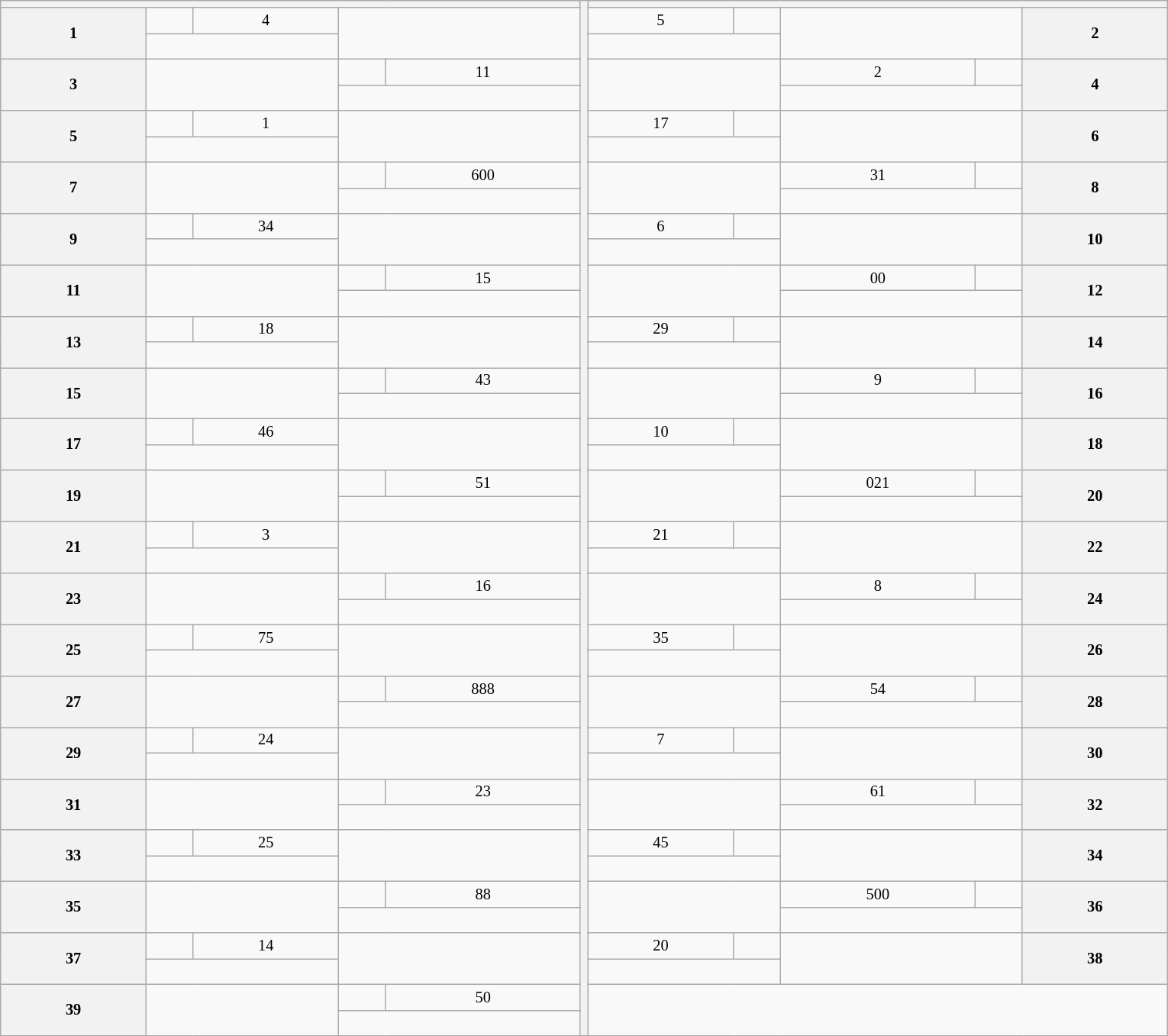<table class="wikitable" style="font-size: 85%;">
<tr>
<th colspan="6" width="500px"></th>
<th rowspan="57"></th>
<th colspan="6" width="500px"></th>
</tr>
<tr>
<th rowspan="2">1</th>
<td align="left"><br></td>
<td align="center">4</td>
<td colspan=3 rowspan=2></td>
<td align="center">5</td>
<td align="left"><br></td>
<td colspan=3 rowspan=2></td>
<th rowspan="2">2</th>
</tr>
<tr>
<td colspan=2 align="center"><br></td>
<td colspan=2 align="center"><br></td>
</tr>
<tr>
<th rowspan="2">3</th>
<td colspan=3 rowspan=2></td>
<td align="left"><br></td>
<td align="center">11</td>
<td colspan=3 rowspan=2></td>
<td align="center">2</td>
<td align="left"><br></td>
<th rowspan="2">4</th>
</tr>
<tr>
<td colspan=2 align="center"><br></td>
<td colspan=2 align="center"><br></td>
</tr>
<tr>
<th rowspan="2">5</th>
<td align="left"><br></td>
<td align="center">1</td>
<td colspan=3 rowspan=2></td>
<td align="center">17</td>
<td align="left"><br></td>
<td colspan=3 rowspan=2></td>
<th rowspan="2">6</th>
</tr>
<tr>
<td colspan=2 align="center"><br></td>
<td colspan=2 align="center"><br></td>
</tr>
<tr>
<th rowspan="2">7</th>
<td colspan=3 rowspan=2></td>
<td align="left"><br></td>
<td align="center">600</td>
<td colspan=3 rowspan=2></td>
<td align="center">31</td>
<td align="left"><br></td>
<th rowspan="2">8</th>
</tr>
<tr>
<td colspan=2 align="center"><br></td>
<td colspan=2 align="center"><br></td>
</tr>
<tr>
<th rowspan="2">9</th>
<td align="left"><br></td>
<td align="center">34</td>
<td colspan=3 rowspan=2></td>
<td align="center">6</td>
<td align="left"><br></td>
<td colspan=3 rowspan=2></td>
<th rowspan="2">10</th>
</tr>
<tr>
<td colspan=2 align="center"><br></td>
<td colspan=2 align="center"><br></td>
</tr>
<tr>
<th rowspan="2">11</th>
<td colspan=3 rowspan=2></td>
<td align="left"><br></td>
<td align="center">15</td>
<td colspan=3 rowspan=2></td>
<td align="center">00</td>
<td align="left"><br></td>
<th rowspan="2">12</th>
</tr>
<tr>
<td colspan=2 align="center"><br></td>
<td colspan=2 align="center"><br></td>
</tr>
<tr>
<th rowspan="2">13</th>
<td align="left"><br></td>
<td align="center">18</td>
<td colspan=3 rowspan=2></td>
<td align="center">29</td>
<td align="left"><br></td>
<td colspan=3 rowspan=2></td>
<th rowspan="2">14</th>
</tr>
<tr>
<td colspan=2 align="center"><br></td>
<td colspan=2 align="center"><br></td>
</tr>
<tr>
<th rowspan="2">15</th>
<td colspan=3 rowspan=2></td>
<td align="left"><br></td>
<td align="center">43</td>
<td colspan=3 rowspan=2></td>
<td align="center">9</td>
<td align="left"><br></td>
<th rowspan="2">16</th>
</tr>
<tr>
<td colspan=2 align="center"><br></td>
<td colspan=2 align="center"><br></td>
</tr>
<tr>
<th rowspan="2">17</th>
<td align="left"><br></td>
<td align="center">46</td>
<td colspan=3 rowspan=2></td>
<td align="center">10</td>
<td align="left"><br></td>
<td colspan=3 rowspan=2></td>
<th rowspan="2">18</th>
</tr>
<tr>
<td colspan=2 align="center"><br></td>
<td colspan=2 align="center"><br></td>
</tr>
<tr>
<th rowspan="2">19</th>
<td colspan=3 rowspan=2></td>
<td align="left"><br></td>
<td align="center">51</td>
<td colspan=3 rowspan=2></td>
<td align="center">021</td>
<td align="left"><br></td>
<th rowspan="2">20</th>
</tr>
<tr>
<td colspan=2 align="center"><br></td>
<td colspan=2 align="center"><br></td>
</tr>
<tr>
<th rowspan="2">21</th>
<td align="left"><br></td>
<td align="center">3</td>
<td colspan=3 rowspan=2></td>
<td align="center">21</td>
<td align="left"><br></td>
<td colspan=3 rowspan=2></td>
<th rowspan="2">22</th>
</tr>
<tr>
<td colspan=2 align="center"><br></td>
<td colspan=2 align="center"><br></td>
</tr>
<tr>
<th rowspan="2">23</th>
<td colspan=3 rowspan=2></td>
<td align="left"><br></td>
<td align="center">16</td>
<td colspan=3 rowspan=2></td>
<td align="center">8</td>
<td align="left"><br></td>
<th rowspan="2">24</th>
</tr>
<tr>
<td colspan=2 align="center"><br></td>
<td colspan=2 align="center"><br></td>
</tr>
<tr>
<th rowspan="2">25</th>
<td align="left"><br></td>
<td align="center">75</td>
<td colspan=3 rowspan=2></td>
<td align="center">35</td>
<td align="left"><br></td>
<td colspan=3 rowspan=2></td>
<th rowspan="2">26</th>
</tr>
<tr>
<td colspan=2 align="center"><br></td>
<td colspan=2 align="center"><br></td>
</tr>
<tr>
<th rowspan="2">27</th>
<td colspan=3 rowspan=2></td>
<td align="left"><br></td>
<td align="center">888</td>
<td colspan=3 rowspan=2></td>
<td align="center">54</td>
<td align="left"><br></td>
<th rowspan="2">28</th>
</tr>
<tr>
<td colspan=2 align="center"><br></td>
<td colspan=2 align="center"><br></td>
</tr>
<tr>
<th rowspan="2">29</th>
<td align="left"><br></td>
<td align="center">24</td>
<td colspan=3 rowspan=2></td>
<td align="center">7</td>
<td align="left"><br></td>
<td colspan=3 rowspan=2></td>
<th rowspan="2">30</th>
</tr>
<tr>
<td colspan=2 align="center"><br></td>
<td colspan=2 align="center"><br></td>
</tr>
<tr>
<th rowspan="2">31</th>
<td colspan=3 rowspan=2></td>
<td align="left"><br></td>
<td align="center">23</td>
<td colspan=3 rowspan=2></td>
<td align="center">61</td>
<td align="left"><br></td>
<th rowspan="2">32</th>
</tr>
<tr>
<td colspan=2 align="center"><br></td>
<td colspan=2 align="center"><br></td>
</tr>
<tr>
<th rowspan="2">33</th>
<td align="left"><br></td>
<td align="center">25</td>
<td colspan=3 rowspan=2></td>
<td align="center">45</td>
<td align="left"><br></td>
<td colspan=3 rowspan=2></td>
<th rowspan="2">34</th>
</tr>
<tr>
<td colspan=2 align="center"><br></td>
<td colspan=2 align="center"><br></td>
</tr>
<tr>
<th rowspan="2">35</th>
<td colspan=3 rowspan=2></td>
<td align="left"><br></td>
<td align="center">88</td>
<td colspan=3 rowspan=2></td>
<td align="center">500</td>
<td align="left"><br></td>
<th rowspan="2">36</th>
</tr>
<tr>
<td colspan=2 align="center"><br></td>
<td colspan=2 align="center"><br></td>
</tr>
<tr>
<th rowspan="2">37</th>
<td align="left"><br></td>
<td align="center">14</td>
<td colspan=3 rowspan=2></td>
<td align="center">20</td>
<td align="left"><br></td>
<td colspan=3 rowspan=2></td>
<th rowspan="2">38</th>
</tr>
<tr>
<td colspan=2 align="center"><br></td>
<td colspan=2 align="center"><br></td>
</tr>
<tr>
<th rowspan="2">39</th>
<td colspan=3 rowspan=2></td>
<td align="left"><br></td>
<td align="center">50</td>
<td colspan=6 rowspan=3></td>
</tr>
<tr>
<td colspan=2 align="center"><br></td>
</tr>
</table>
